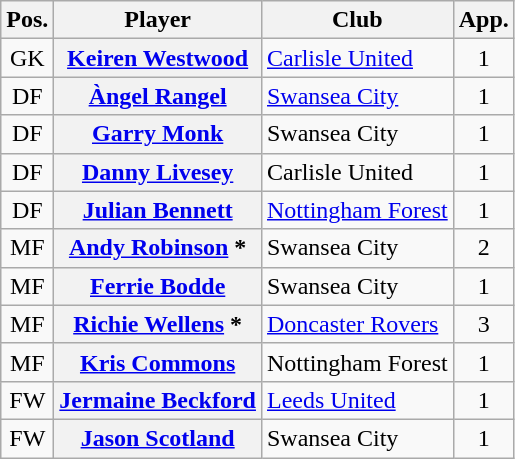<table class="wikitable plainrowheaders" style="text-align: left">
<tr>
<th scope=col>Pos.</th>
<th scope=col>Player</th>
<th scope=col>Club</th>
<th scope=col>App.</th>
</tr>
<tr>
<td style=text-align:center>GK</td>
<th scope=row><a href='#'>Keiren Westwood</a></th>
<td><a href='#'>Carlisle United</a></td>
<td style=text-align:center>1</td>
</tr>
<tr>
<td style=text-align:center>DF</td>
<th scope=row><a href='#'>Àngel Rangel</a></th>
<td><a href='#'>Swansea City</a></td>
<td style=text-align:center>1</td>
</tr>
<tr>
<td style=text-align:center>DF</td>
<th scope=row><a href='#'>Garry Monk</a></th>
<td>Swansea City</td>
<td style=text-align:center>1</td>
</tr>
<tr>
<td style=text-align:center>DF</td>
<th scope=row><a href='#'>Danny Livesey</a></th>
<td>Carlisle United</td>
<td style=text-align:center>1</td>
</tr>
<tr>
<td style=text-align:center>DF</td>
<th scope=row><a href='#'>Julian Bennett</a></th>
<td><a href='#'>Nottingham Forest</a></td>
<td style=text-align:center>1</td>
</tr>
<tr>
<td style=text-align:center>MF</td>
<th scope=row><a href='#'>Andy Robinson</a> *</th>
<td>Swansea City</td>
<td style=text-align:center>2</td>
</tr>
<tr>
<td style=text-align:center>MF</td>
<th scope=row><a href='#'>Ferrie Bodde</a></th>
<td>Swansea City</td>
<td style=text-align:center>1</td>
</tr>
<tr>
<td style=text-align:center>MF</td>
<th scope=row><a href='#'>Richie Wellens</a> *</th>
<td><a href='#'>Doncaster Rovers</a></td>
<td style=text-align:center>3</td>
</tr>
<tr>
<td style=text-align:center>MF</td>
<th scope=row><a href='#'>Kris Commons</a></th>
<td>Nottingham Forest</td>
<td style=text-align:center>1</td>
</tr>
<tr>
<td style=text-align:center>FW</td>
<th scope=row><a href='#'>Jermaine Beckford</a></th>
<td><a href='#'>Leeds United</a></td>
<td style=text-align:center>1</td>
</tr>
<tr>
<td style=text-align:center>FW</td>
<th scope=row><a href='#'>Jason Scotland</a></th>
<td>Swansea City</td>
<td style=text-align:center>1</td>
</tr>
</table>
